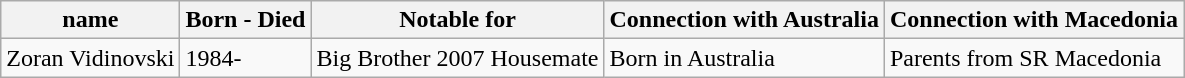<table class="wikitable">
<tr>
<th>name</th>
<th>Born - Died</th>
<th>Notable for</th>
<th>Connection with Australia</th>
<th>Connection with Macedonia</th>
</tr>
<tr>
<td>Zoran Vidinovski</td>
<td>1984-</td>
<td>Big Brother 2007 Housemate</td>
<td>Born in Australia</td>
<td>Parents from SR Macedonia</td>
</tr>
</table>
